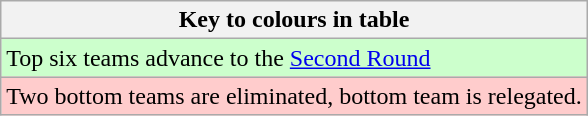<table class="wikitable">
<tr>
<th>Key to colours in table</th>
</tr>
<tr bgcolor=#ccffcc>
<td>Top six teams advance to the <a href='#'>Second Round</a></td>
</tr>
<tr bgcolor=#FFCCCC>
<td>Two bottom teams are eliminated, bottom team is relegated.</td>
</tr>
</table>
